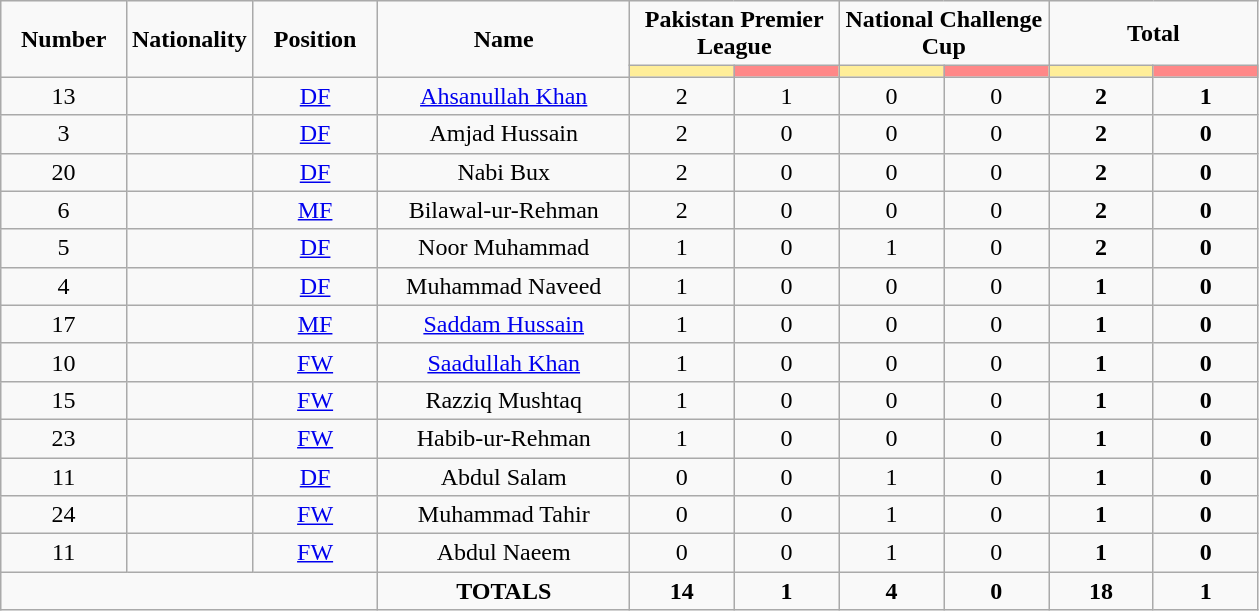<table class="wikitable" style="text-align:center;">
<tr style="text-align:center;">
<td rowspan="2"  style="width:10%; "><strong>Number</strong></td>
<td rowspan="2"  style="width:10%; "><strong>Nationality</strong></td>
<td rowspan="2"  style="width:10%; "><strong>Position</strong></td>
<td rowspan="2"  style="width:20%; "><strong>Name</strong></td>
<td colspan="2"><strong>Pakistan Premier League</strong></td>
<td colspan="2"><strong>National Challenge Cup</strong></td>
<td colspan="2"><strong>Total</strong></td>
</tr>
<tr>
<th style="width:60px; background:#fe9;"></th>
<th style="width:60px; background:#ff8888;"></th>
<th style="width:60px; background:#fe9;"></th>
<th style="width:60px; background:#ff8888;"></th>
<th style="width:60px; background:#fe9;"></th>
<th style="width:60px; background:#ff8888;"></th>
</tr>
<tr>
<td>13</td>
<td></td>
<td><a href='#'>DF</a></td>
<td><a href='#'>Ahsanullah Khan</a></td>
<td>2</td>
<td>1</td>
<td>0</td>
<td>0</td>
<td><strong>2</strong></td>
<td><strong>1</strong></td>
</tr>
<tr>
<td>3</td>
<td></td>
<td><a href='#'>DF</a></td>
<td>Amjad Hussain</td>
<td>2</td>
<td>0</td>
<td>0</td>
<td>0</td>
<td><strong>2</strong></td>
<td><strong>0</strong></td>
</tr>
<tr>
<td>20</td>
<td></td>
<td><a href='#'>DF</a></td>
<td>Nabi Bux</td>
<td>2</td>
<td>0</td>
<td>0</td>
<td>0</td>
<td><strong>2</strong></td>
<td><strong>0</strong></td>
</tr>
<tr>
<td>6</td>
<td></td>
<td><a href='#'>MF</a></td>
<td>Bilawal-ur-Rehman</td>
<td>2</td>
<td>0</td>
<td>0</td>
<td>0</td>
<td><strong>2</strong></td>
<td><strong>0</strong></td>
</tr>
<tr>
<td>5</td>
<td></td>
<td><a href='#'>DF</a></td>
<td>Noor Muhammad</td>
<td>1</td>
<td>0</td>
<td>1</td>
<td>0</td>
<td><strong>2</strong></td>
<td><strong>0</strong></td>
</tr>
<tr>
<td>4</td>
<td></td>
<td><a href='#'>DF</a></td>
<td>Muhammad Naveed</td>
<td>1</td>
<td>0</td>
<td>0</td>
<td>0</td>
<td><strong>1</strong></td>
<td><strong>0</strong></td>
</tr>
<tr>
<td>17</td>
<td></td>
<td><a href='#'>MF</a></td>
<td><a href='#'>Saddam Hussain</a></td>
<td>1</td>
<td>0</td>
<td>0</td>
<td>0</td>
<td><strong>1</strong></td>
<td><strong>0</strong></td>
</tr>
<tr>
<td>10</td>
<td></td>
<td><a href='#'>FW</a></td>
<td><a href='#'>Saadullah Khan</a></td>
<td>1</td>
<td>0</td>
<td>0</td>
<td>0</td>
<td><strong>1</strong></td>
<td><strong>0</strong></td>
</tr>
<tr>
<td>15</td>
<td></td>
<td><a href='#'>FW</a></td>
<td>Razziq Mushtaq</td>
<td>1</td>
<td>0</td>
<td>0</td>
<td>0</td>
<td><strong>1</strong></td>
<td><strong>0</strong></td>
</tr>
<tr>
<td>23</td>
<td></td>
<td><a href='#'>FW</a></td>
<td>Habib-ur-Rehman</td>
<td>1</td>
<td>0</td>
<td>0</td>
<td>0</td>
<td><strong>1</strong></td>
<td><strong>0</strong></td>
</tr>
<tr>
<td>11</td>
<td></td>
<td><a href='#'>DF</a></td>
<td>Abdul Salam</td>
<td>0</td>
<td>0</td>
<td>1</td>
<td>0</td>
<td><strong>1</strong></td>
<td><strong>0</strong></td>
</tr>
<tr>
<td>24</td>
<td></td>
<td><a href='#'>FW</a></td>
<td>Muhammad Tahir</td>
<td>0</td>
<td>0</td>
<td>1</td>
<td>0</td>
<td><strong>1</strong></td>
<td><strong>0</strong></td>
</tr>
<tr>
<td>11</td>
<td></td>
<td><a href='#'>FW</a></td>
<td>Abdul Naeem</td>
<td>0</td>
<td>0</td>
<td>1</td>
<td>0</td>
<td><strong>1</strong></td>
<td><strong>0</strong></td>
</tr>
<tr>
<td colspan="3"></td>
<td><strong>TOTALS</strong></td>
<td><strong>14</strong></td>
<td><strong>1</strong></td>
<td><strong>4</strong></td>
<td><strong>0</strong></td>
<td><strong>18</strong></td>
<td><strong>1</strong></td>
</tr>
</table>
